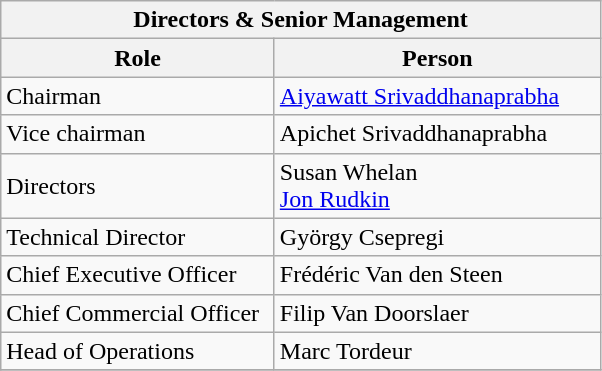<table class="wikitable" style="text-align:left;">
<tr>
<th colspan=2 style="toccolours"; background:#2B55DB;">Directors & Senior Management</th>
</tr>
<tr>
<th style="width:175px;">Role</th>
<th style="width:210px;">Person</th>
</tr>
<tr>
<td>Chairman</td>
<td><a href='#'>Aiyawatt Srivaddhanaprabha</a></td>
</tr>
<tr>
<td>Vice chairman</td>
<td>Apichet Srivaddhanaprabha</td>
</tr>
<tr>
<td>Directors</td>
<td>Susan Whelan <br> <a href='#'>Jon Rudkin</a></td>
</tr>
<tr>
<td>Technical Director</td>
<td>György Csepregi</td>
</tr>
<tr>
<td>Chief Executive Officer</td>
<td>Frédéric Van den Steen</td>
</tr>
<tr>
<td>Chief Commercial Officer</td>
<td>Filip Van Doorslaer</td>
</tr>
<tr>
<td>Head of Operations</td>
<td>Marc Tordeur</td>
</tr>
<tr>
</tr>
</table>
